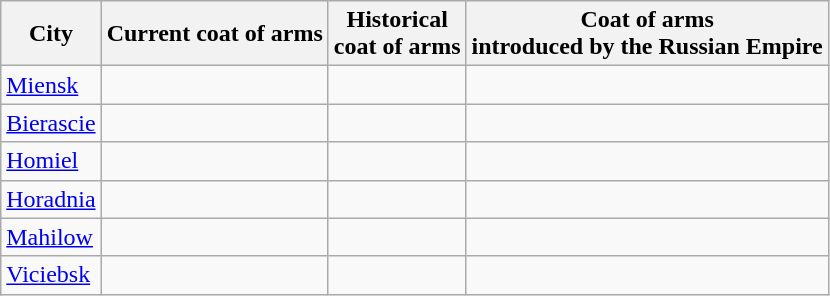<table class="wikitable">
<tr>
<th>City</th>
<th>Current coat of arms</th>
<th>Historical<br>coat of arms</th>
<th>Coat of arms <br>introduced by the Russian Empire</th>
</tr>
<tr>
<td><a href='#'>Miensk</a></td>
<td></td>
<td></td>
<td></td>
</tr>
<tr>
<td><a href='#'>Bierascie</a></td>
<td></td>
<td></td>
<td></td>
</tr>
<tr>
<td><a href='#'>Homiel</a></td>
<td></td>
<td></td>
<td></td>
</tr>
<tr>
<td><a href='#'>Horadnia</a></td>
<td></td>
<td></td>
<td></td>
</tr>
<tr>
<td><a href='#'>Mahilow</a></td>
<td></td>
<td></td>
<td></td>
</tr>
<tr>
<td><a href='#'>Viciebsk</a></td>
<td></td>
<td></td>
<td></td>
</tr>
</table>
